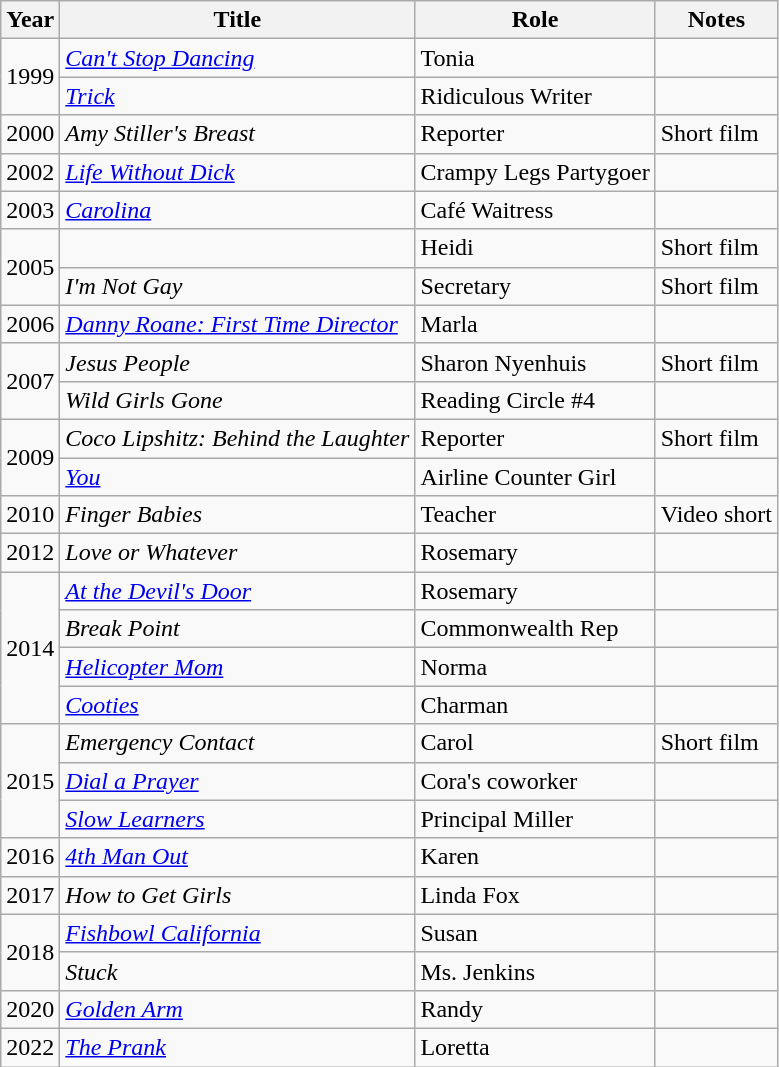<table class="wikitable sortable">
<tr>
<th>Year</th>
<th>Title</th>
<th>Role</th>
<th class="unsortable">Notes</th>
</tr>
<tr>
<td rowspan="2">1999</td>
<td><em><a href='#'>Can't Stop Dancing</a></em></td>
<td>Tonia</td>
<td></td>
</tr>
<tr>
<td><em><a href='#'>Trick</a></em></td>
<td>Ridiculous Writer</td>
<td></td>
</tr>
<tr>
<td>2000</td>
<td><em>Amy Stiller's Breast</em></td>
<td>Reporter</td>
<td>Short film</td>
</tr>
<tr>
<td>2002</td>
<td><em><a href='#'>Life Without Dick</a></em></td>
<td>Crampy Legs Partygoer</td>
<td></td>
</tr>
<tr>
<td>2003</td>
<td><em><a href='#'>Carolina</a></em></td>
<td>Café Waitress</td>
<td></td>
</tr>
<tr>
<td rowspan="2">2005</td>
<td><em></em></td>
<td>Heidi</td>
<td>Short film</td>
</tr>
<tr>
<td><em>I'm Not Gay</em></td>
<td>Secretary</td>
<td>Short film</td>
</tr>
<tr>
<td>2006</td>
<td><em><a href='#'>Danny Roane: First Time Director</a></em></td>
<td>Marla</td>
<td></td>
</tr>
<tr>
<td rowspan="2">2007</td>
<td><em>Jesus People</em></td>
<td>Sharon Nyenhuis</td>
<td>Short film</td>
</tr>
<tr>
<td><em>Wild Girls Gone</em></td>
<td>Reading Circle #4</td>
<td></td>
</tr>
<tr>
<td rowspan="2">2009</td>
<td><em>Coco Lipshitz: Behind the Laughter</em></td>
<td>Reporter</td>
<td>Short film</td>
</tr>
<tr>
<td><em><a href='#'>You</a></em></td>
<td>Airline Counter Girl</td>
<td></td>
</tr>
<tr>
<td>2010</td>
<td><em>Finger Babies</em></td>
<td>Teacher</td>
<td>Video short</td>
</tr>
<tr>
<td>2012</td>
<td><em>Love or Whatever</em></td>
<td>Rosemary</td>
<td></td>
</tr>
<tr>
<td rowspan="4">2014</td>
<td><em><a href='#'>At the Devil's Door</a></em></td>
<td>Rosemary</td>
<td></td>
</tr>
<tr>
<td><em>Break Point</em></td>
<td>Commonwealth Rep</td>
<td></td>
</tr>
<tr>
<td><em><a href='#'>Helicopter Mom</a></em></td>
<td>Norma</td>
<td></td>
</tr>
<tr>
<td><em><a href='#'>Cooties</a></em></td>
<td>Charman</td>
<td></td>
</tr>
<tr>
<td rowspan="3">2015</td>
<td><em>Emergency Contact</em></td>
<td>Carol</td>
<td>Short film</td>
</tr>
<tr>
<td><em><a href='#'>Dial a Prayer</a></em></td>
<td>Cora's coworker</td>
<td></td>
</tr>
<tr>
<td><em><a href='#'>Slow Learners</a></em></td>
<td>Principal Miller</td>
<td></td>
</tr>
<tr>
<td>2016</td>
<td><em><a href='#'>4th Man Out</a></em></td>
<td>Karen</td>
<td></td>
</tr>
<tr>
<td>2017</td>
<td><em>How to Get Girls</em></td>
<td>Linda Fox</td>
<td></td>
</tr>
<tr>
<td rowspan="2">2018</td>
<td><em><a href='#'>Fishbowl California</a></em></td>
<td>Susan</td>
<td></td>
</tr>
<tr>
<td><em>Stuck</em></td>
<td>Ms. Jenkins</td>
<td></td>
</tr>
<tr>
<td>2020</td>
<td><em><a href='#'>Golden Arm</a></em></td>
<td>Randy</td>
<td></td>
</tr>
<tr>
<td>2022</td>
<td><em><a href='#'>The Prank</a></em></td>
<td>Loretta</td>
<td></td>
</tr>
</table>
